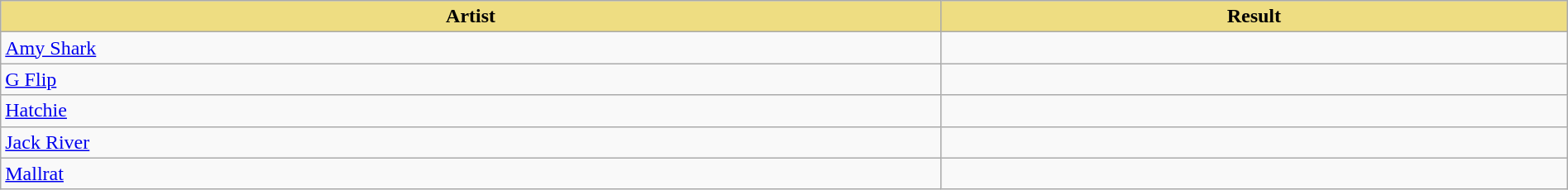<table class="wikitable" width=100%>
<tr>
<th style="width:15%;background:#EEDD82;">Artist</th>
<th style="width:10%;background:#EEDD82;">Result</th>
</tr>
<tr>
<td><a href='#'>Amy Shark</a></td>
<td></td>
</tr>
<tr>
<td><a href='#'>G Flip</a></td>
<td></td>
</tr>
<tr>
<td><a href='#'>Hatchie</a></td>
<td></td>
</tr>
<tr>
<td><a href='#'>Jack River</a></td>
<td></td>
</tr>
<tr>
<td><a href='#'>Mallrat</a></td>
<td></td>
</tr>
</table>
